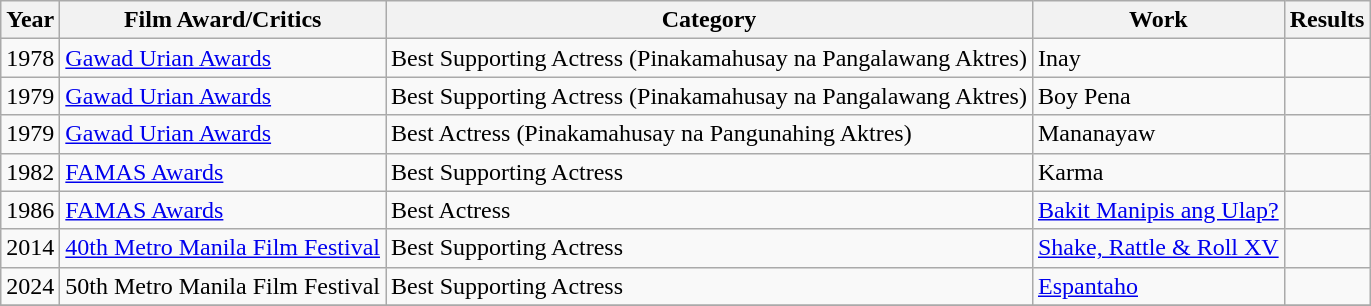<table class="wikitable sortable">
<tr>
<th>Year</th>
<th>Film Award/Critics</th>
<th>Category</th>
<th>Work</th>
<th>Results</th>
</tr>
<tr>
<td>1978</td>
<td><a href='#'>Gawad Urian Awards</a></td>
<td>Best Supporting Actress (Pinakamahusay na Pangalawang Aktres)</td>
<td>Inay</td>
<td></td>
</tr>
<tr>
<td>1979</td>
<td><a href='#'>Gawad Urian Awards</a></td>
<td>Best Supporting Actress (Pinakamahusay na Pangalawang Aktres)</td>
<td>Boy Pena</td>
<td></td>
</tr>
<tr>
<td>1979</td>
<td><a href='#'>Gawad Urian Awards</a></td>
<td>Best Actress (Pinakamahusay na Pangunahing Aktres)</td>
<td>Mananayaw</td>
<td></td>
</tr>
<tr>
<td>1982</td>
<td><a href='#'>FAMAS Awards</a></td>
<td>Best Supporting Actress</td>
<td>Karma</td>
<td></td>
</tr>
<tr>
<td>1986</td>
<td><a href='#'>FAMAS Awards</a></td>
<td>Best Actress</td>
<td><a href='#'>Bakit Manipis ang Ulap?</a></td>
<td></td>
</tr>
<tr>
<td>2014</td>
<td><a href='#'>40th Metro Manila Film Festival</a></td>
<td>Best Supporting Actress</td>
<td><a href='#'>Shake, Rattle & Roll XV</a></td>
<td></td>
</tr>
<tr>
<td>2024</td>
<td>50th Metro Manila Film Festival</td>
<td>Best Supporting Actress</td>
<td><a href='#'>Espantaho</a></td>
<td></td>
</tr>
<tr>
</tr>
</table>
